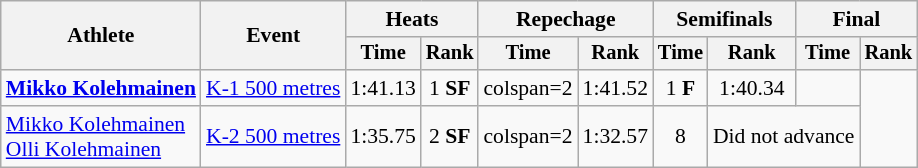<table class=wikitable style="font-size:90%">
<tr>
<th rowspan="2">Athlete</th>
<th rowspan="2">Event</th>
<th colspan=2>Heats</th>
<th colspan=2>Repechage</th>
<th colspan=2>Semifinals</th>
<th colspan=2>Final</th>
</tr>
<tr style="font-size:95%">
<th>Time</th>
<th>Rank</th>
<th>Time</th>
<th>Rank</th>
<th>Time</th>
<th>Rank</th>
<th>Time</th>
<th>Rank</th>
</tr>
<tr align=center>
<td align=left><strong><a href='#'>Mikko Kolehmainen</a></strong></td>
<td align=left><a href='#'>K-1 500 metres</a></td>
<td>1:41.13</td>
<td>1 <strong>SF</strong></td>
<td>colspan=2</td>
<td>1:41.52</td>
<td>1 <strong>F</strong></td>
<td>1:40.34</td>
<td></td>
</tr>
<tr align=center>
<td align=left><a href='#'>Mikko Kolehmainen</a><br><a href='#'>Olli Kolehmainen</a></td>
<td align=left><a href='#'>K-2 500 metres</a></td>
<td>1:35.75</td>
<td>2 <strong>SF</strong></td>
<td>colspan=2</td>
<td>1:32.57</td>
<td>8</td>
<td colspan=2>Did not advance</td>
</tr>
</table>
